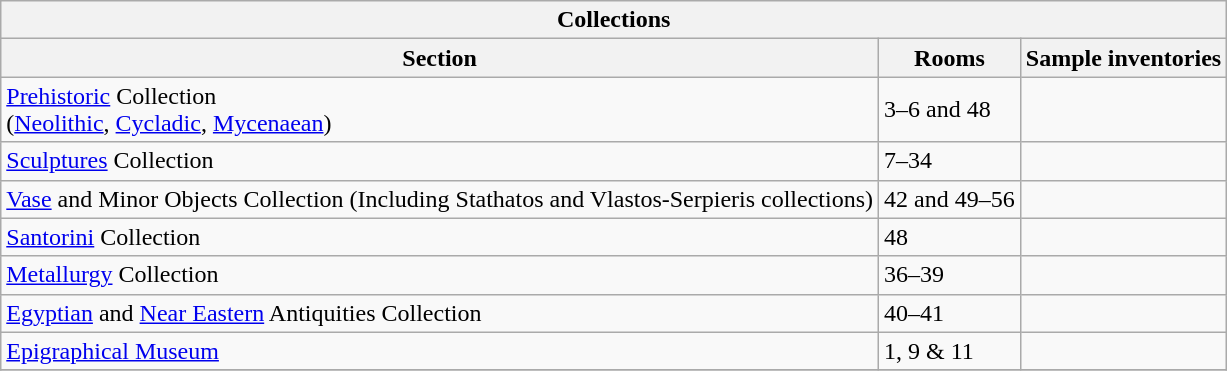<table class="wikitable">
<tr>
<th colspan="3">Collections</th>
</tr>
<tr>
<th>Section</th>
<th>Rooms</th>
<th>Sample inventories</th>
</tr>
<tr>
<td><a href='#'>Prehistoric</a> Collection<br>(<a href='#'>Neolithic</a>, <a href='#'>Cycladic</a>, <a href='#'>Mycenaean</a>)</td>
<td>3–6 and 48</td>
<td></td>
</tr>
<tr>
<td><a href='#'>Sculptures</a> Collection</td>
<td>7–34</td>
<td></td>
</tr>
<tr>
<td><a href='#'>Vase</a> and Minor Objects Collection (Including Stathatos and Vlastos-Serpieris collections)</td>
<td>42 and 49–56</td>
<td></td>
</tr>
<tr>
<td><a href='#'>Santorini</a> Collection</td>
<td>48</td>
<td></td>
</tr>
<tr>
<td><a href='#'>Metallurgy</a> Collection</td>
<td>36–39</td>
<td></td>
</tr>
<tr>
<td><a href='#'>Egyptian</a> and <a href='#'>Near Eastern</a> Antiquities Collection</td>
<td>40–41</td>
<td></td>
</tr>
<tr>
<td><a href='#'>Epigraphical Museum</a></td>
<td>1, 9 & 11</td>
<td></td>
</tr>
<tr>
</tr>
</table>
